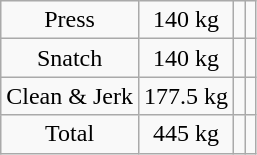<table class = "wikitable" style="text-align:center;">
<tr>
<td>Press</td>
<td>140 kg</td>
<td align=left></td>
<td></td>
</tr>
<tr>
<td>Snatch</td>
<td>140 kg</td>
<td align=left></td>
<td></td>
</tr>
<tr>
<td>Clean & Jerk</td>
<td>177.5 kg</td>
<td align=left></td>
<td></td>
</tr>
<tr>
<td>Total</td>
<td>445 kg</td>
<td align=left></td>
<td></td>
</tr>
</table>
